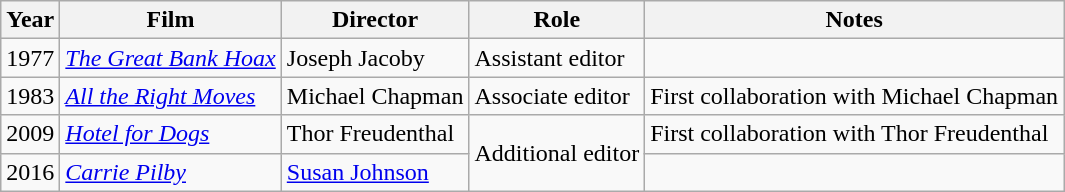<table class="wikitable">
<tr>
<th>Year</th>
<th>Film</th>
<th>Director</th>
<th>Role</th>
<th>Notes</th>
</tr>
<tr>
<td>1977</td>
<td><em><a href='#'>The Great Bank Hoax</a></em></td>
<td>Joseph Jacoby</td>
<td>Assistant editor</td>
<td></td>
</tr>
<tr>
<td>1983</td>
<td><em><a href='#'>All the Right Moves</a></em></td>
<td>Michael Chapman</td>
<td>Associate editor</td>
<td>First collaboration with Michael Chapman</td>
</tr>
<tr>
<td>2009</td>
<td><em><a href='#'>Hotel for Dogs</a></em></td>
<td>Thor Freudenthal</td>
<td rowspan=2>Additional editor</td>
<td>First collaboration with Thor Freudenthal</td>
</tr>
<tr>
<td>2016</td>
<td><em><a href='#'>Carrie Pilby</a></em></td>
<td><a href='#'>Susan Johnson</a></td>
<td></td>
</tr>
</table>
